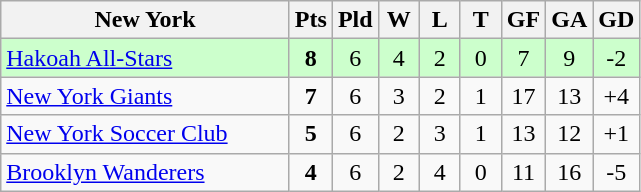<table class="wikitable" style="text-align: center;">
<tr>
<th width=185>New York</th>
<th width=20>Pts</th>
<th width=20>Pld</th>
<th width=20>W</th>
<th width=20>L</th>
<th width=20>T</th>
<th width=20>GF</th>
<th width=20>GA</th>
<th width=20>GD</th>
</tr>
<tr bgcolor=ccffcc>
<td align=left><a href='#'>Hakoah All-Stars</a></td>
<td><strong>8</strong></td>
<td>6</td>
<td>4</td>
<td>2</td>
<td>0</td>
<td>7</td>
<td>9</td>
<td>-2</td>
</tr>
<tr>
<td align=left><a href='#'>New York Giants</a></td>
<td><strong>7</strong></td>
<td>6</td>
<td>3</td>
<td>2</td>
<td>1</td>
<td>17</td>
<td>13</td>
<td>+4</td>
</tr>
<tr>
<td align=left><a href='#'>New York Soccer Club</a></td>
<td><strong>5</strong></td>
<td>6</td>
<td>2</td>
<td>3</td>
<td>1</td>
<td>13</td>
<td>12</td>
<td>+1</td>
</tr>
<tr>
<td align=left><a href='#'>Brooklyn Wanderers</a></td>
<td><strong>4</strong></td>
<td>6</td>
<td>2</td>
<td>4</td>
<td>0</td>
<td>11</td>
<td>16</td>
<td>-5</td>
</tr>
</table>
